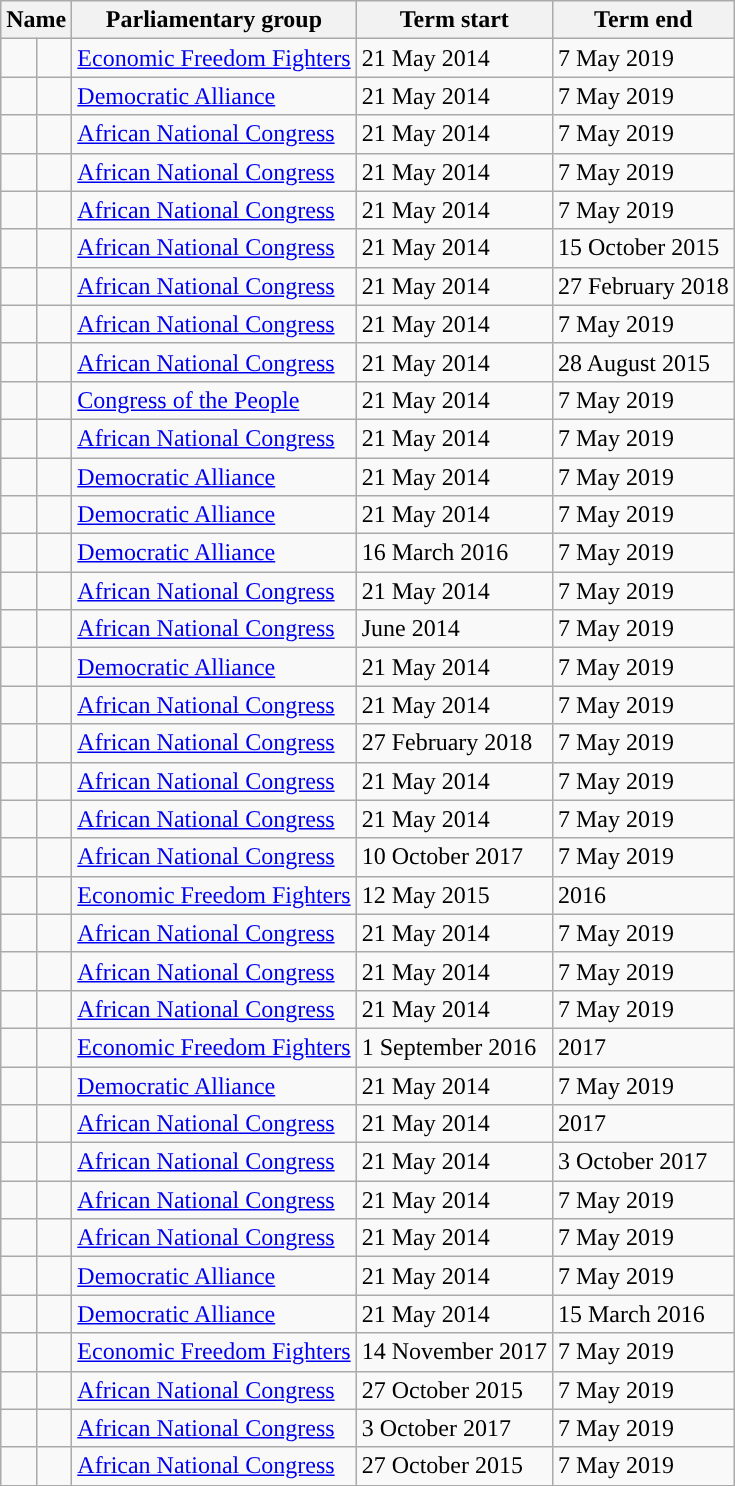<table class="wikitable sortable">
<tr>
<th scope=col colspan=2>Name</th>
<th scope=col>Parliamentary group</th>
<th scope=col>Term start</th>
<th scope=col>Term end</th>
</tr>
<tr>
<td style="background-color: "></td>
<td></td>
<td><a href='#'>Economic Freedom Fighters</a></td>
<td>21 May 2014</td>
<td>7 May 2019</td>
</tr>
<tr>
<td style="background-color: "></td>
<td></td>
<td><a href='#'>Democratic Alliance</a></td>
<td>21 May 2014</td>
<td>7 May 2019</td>
</tr>
<tr>
<td style="background-color: "></td>
<td></td>
<td><a href='#'>African National Congress</a></td>
<td>21 May 2014</td>
<td>7 May 2019</td>
</tr>
<tr>
<td style="background-color: "></td>
<td></td>
<td><a href='#'>African National Congress</a></td>
<td>21 May 2014</td>
<td>7 May 2019</td>
</tr>
<tr>
<td style="background-color: "></td>
<td></td>
<td><a href='#'>African National Congress</a></td>
<td>21 May 2014</td>
<td>7 May 2019</td>
</tr>
<tr>
<td style="background-color: "></td>
<td></td>
<td><a href='#'>African National Congress</a></td>
<td>21 May 2014</td>
<td>15 October 2015</td>
</tr>
<tr>
<td style="background-color: "></td>
<td></td>
<td><a href='#'>African National Congress</a></td>
<td>21 May 2014</td>
<td>27 February 2018</td>
</tr>
<tr>
<td style="background-color: "></td>
<td></td>
<td><a href='#'>African National Congress</a></td>
<td>21 May 2014</td>
<td>7 May 2019</td>
</tr>
<tr>
<td style="background-color: "></td>
<td></td>
<td><a href='#'>African National Congress</a></td>
<td>21 May 2014</td>
<td>28 August 2015</td>
</tr>
<tr>
<td style="background-color: "></td>
<td></td>
<td><a href='#'>Congress of the People</a></td>
<td>21 May 2014</td>
<td>7 May 2019</td>
</tr>
<tr>
<td style="background-color: "></td>
<td></td>
<td><a href='#'>African National Congress</a></td>
<td>21 May 2014</td>
<td>7 May 2019</td>
</tr>
<tr>
<td style="background-color: "></td>
<td></td>
<td><a href='#'>Democratic Alliance</a></td>
<td>21 May 2014</td>
<td>7 May 2019</td>
</tr>
<tr>
<td style="background-color: "></td>
<td></td>
<td><a href='#'>Democratic Alliance</a></td>
<td>21 May 2014</td>
<td>7 May 2019</td>
</tr>
<tr>
<td style="background-color: "></td>
<td></td>
<td><a href='#'>Democratic Alliance</a></td>
<td>16 March 2016</td>
<td>7 May 2019</td>
</tr>
<tr>
<td style="background-color: "></td>
<td></td>
<td><a href='#'>African National Congress</a></td>
<td>21 May 2014</td>
<td>7 May 2019</td>
</tr>
<tr>
<td style="background-color: "></td>
<td></td>
<td><a href='#'>African National Congress</a></td>
<td>June 2014</td>
<td>7 May 2019</td>
</tr>
<tr>
<td style="background-color: "></td>
<td></td>
<td><a href='#'>Democratic Alliance</a></td>
<td>21 May 2014</td>
<td>7 May 2019</td>
</tr>
<tr>
<td style="background-color: "></td>
<td></td>
<td><a href='#'>African National Congress</a></td>
<td>21 May 2014</td>
<td>7 May 2019</td>
</tr>
<tr>
<td style="background-color: "></td>
<td></td>
<td><a href='#'>African National Congress</a></td>
<td>27 February 2018</td>
<td>7 May 2019</td>
</tr>
<tr>
<td style="background-color: "></td>
<td></td>
<td><a href='#'>African National Congress</a></td>
<td>21 May 2014</td>
<td>7 May 2019</td>
</tr>
<tr>
<td style="background-color: "></td>
<td></td>
<td><a href='#'>African National Congress</a></td>
<td>21 May 2014</td>
<td>7 May 2019</td>
</tr>
<tr>
<td style="background-color: "></td>
<td></td>
<td><a href='#'>African National Congress</a></td>
<td>10 October 2017</td>
<td>7 May 2019</td>
</tr>
<tr>
<td style="background-color: "></td>
<td></td>
<td><a href='#'>Economic Freedom Fighters</a></td>
<td>12 May 2015</td>
<td>2016</td>
</tr>
<tr>
<td style="background-color: "></td>
<td></td>
<td><a href='#'>African National Congress</a></td>
<td>21 May 2014</td>
<td>7 May 2019</td>
</tr>
<tr>
<td style="background-color: "></td>
<td></td>
<td><a href='#'>African National Congress</a></td>
<td>21 May 2014</td>
<td>7 May 2019</td>
</tr>
<tr>
<td style="background-color: "></td>
<td></td>
<td><a href='#'>African National Congress</a></td>
<td>21 May 2014</td>
<td>7 May 2019</td>
</tr>
<tr>
<td style="background-color: "></td>
<td></td>
<td><a href='#'>Economic Freedom Fighters</a></td>
<td>1 September 2016</td>
<td>2017</td>
</tr>
<tr>
<td style="background-color: "></td>
<td></td>
<td><a href='#'>Democratic Alliance</a></td>
<td>21 May 2014</td>
<td>7 May 2019</td>
</tr>
<tr>
<td style="background-color: "></td>
<td></td>
<td><a href='#'>African National Congress</a></td>
<td>21 May 2014</td>
<td>2017</td>
</tr>
<tr>
<td style="background-color: "></td>
<td></td>
<td><a href='#'>African National Congress</a></td>
<td>21 May 2014</td>
<td>3 October 2017</td>
</tr>
<tr>
<td style="background-color: "></td>
<td></td>
<td><a href='#'>African National Congress</a></td>
<td>21 May 2014</td>
<td>7 May 2019</td>
</tr>
<tr>
<td style="background-color: "></td>
<td></td>
<td><a href='#'>African National Congress</a></td>
<td>21 May 2014</td>
<td>7 May 2019</td>
</tr>
<tr>
<td style="background-color: "></td>
<td></td>
<td><a href='#'>Democratic Alliance</a></td>
<td>21 May 2014</td>
<td>7 May 2019</td>
</tr>
<tr>
<td style="background-color: "></td>
<td></td>
<td><a href='#'>Democratic Alliance</a></td>
<td>21 May 2014</td>
<td>15 March 2016</td>
</tr>
<tr>
<td style="background-color: "></td>
<td></td>
<td><a href='#'>Economic Freedom Fighters</a></td>
<td>14 November 2017</td>
<td>7 May 2019</td>
</tr>
<tr>
<td style="background-color: "></td>
<td></td>
<td><a href='#'>African National Congress</a></td>
<td>27 October 2015</td>
<td>7 May 2019</td>
</tr>
<tr>
<td style="background-color: "></td>
<td></td>
<td><a href='#'>African National Congress</a></td>
<td>3 October 2017</td>
<td>7 May 2019</td>
</tr>
<tr>
<td style="background-color: "></td>
<td></td>
<td><a href='#'>African National Congress</a></td>
<td>27 October 2015</td>
<td>7 May 2019</td>
</tr>
</table>
